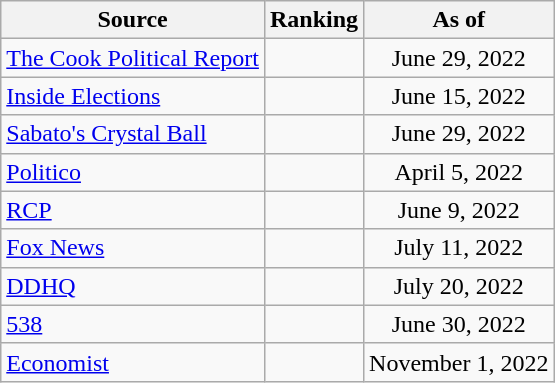<table class="wikitable" style="text-align:center">
<tr>
<th>Source</th>
<th>Ranking</th>
<th>As of</th>
</tr>
<tr>
<td align=left><a href='#'>The Cook Political Report</a></td>
<td></td>
<td>June 29, 2022</td>
</tr>
<tr>
<td align=left><a href='#'>Inside Elections</a></td>
<td></td>
<td>June 15, 2022</td>
</tr>
<tr>
<td align=left><a href='#'>Sabato's Crystal Ball</a></td>
<td></td>
<td>June 29, 2022</td>
</tr>
<tr>
<td align=left><a href='#'>Politico</a></td>
<td></td>
<td>April 5, 2022</td>
</tr>
<tr>
<td align="left"><a href='#'>RCP</a></td>
<td></td>
<td>June 9, 2022</td>
</tr>
<tr>
<td align=left><a href='#'>Fox News</a></td>
<td></td>
<td>July 11, 2022</td>
</tr>
<tr>
<td align="left"><a href='#'>DDHQ</a></td>
<td></td>
<td>July 20, 2022</td>
</tr>
<tr>
<td align="left"><a href='#'>538</a></td>
<td></td>
<td>June 30, 2022</td>
</tr>
<tr>
<td align="left"><a href='#'>Economist</a></td>
<td></td>
<td>November 1, 2022</td>
</tr>
</table>
